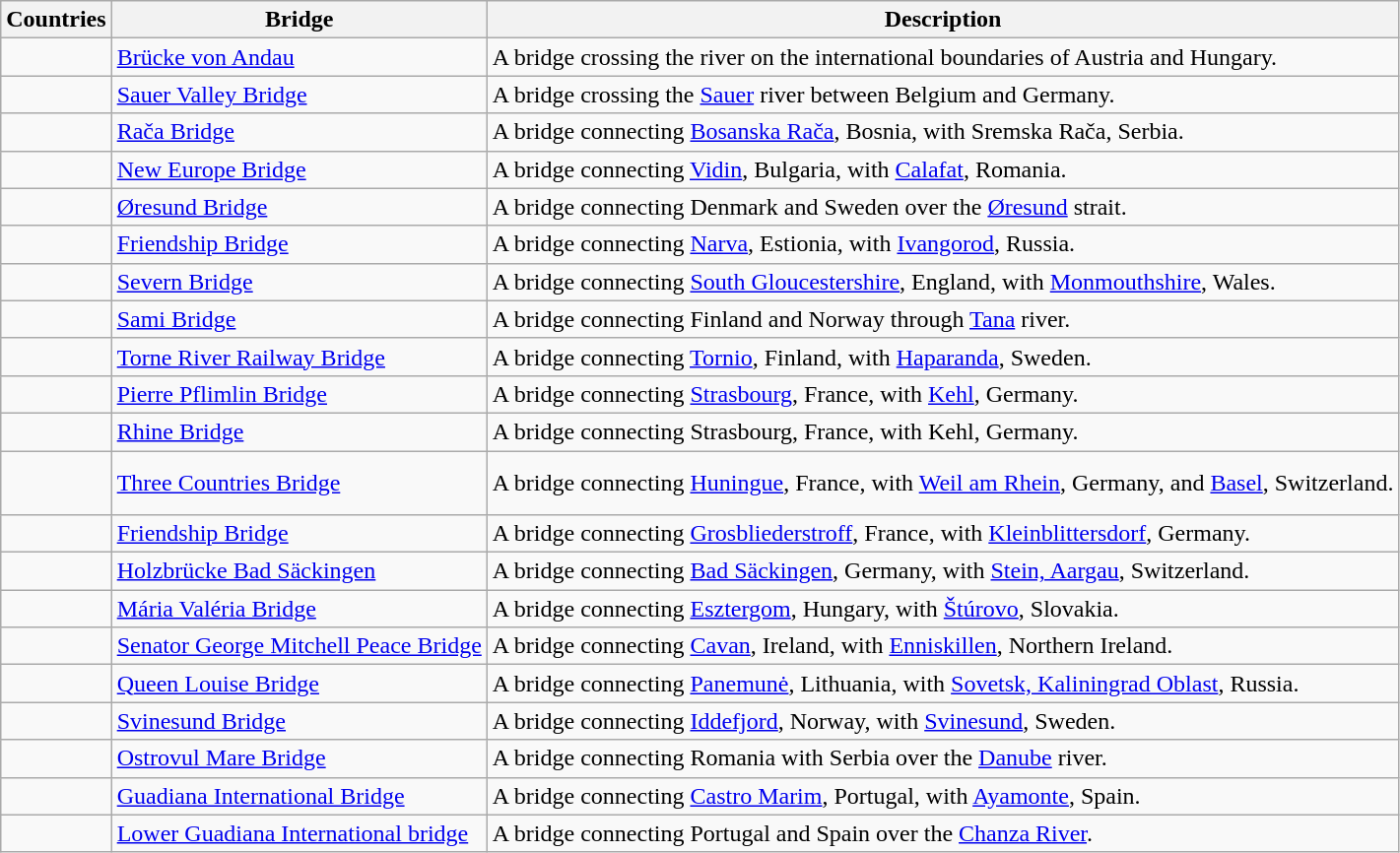<table class="wikitable">
<tr>
<th>Countries</th>
<th>Bridge</th>
<th>Description</th>
</tr>
<tr>
<td> <br> </td>
<td><a href='#'>Brücke von Andau</a></td>
<td>A bridge crossing the river on the international boundaries of Austria and Hungary.</td>
</tr>
<tr>
<td> <br> </td>
<td><a href='#'>Sauer Valley Bridge</a></td>
<td>A bridge crossing the <a href='#'>Sauer</a> river between Belgium and Germany.</td>
</tr>
<tr>
<td> <br> </td>
<td><a href='#'>Rača Bridge</a></td>
<td>A bridge connecting <a href='#'>Bosanska Rača</a>, Bosnia, with Sremska Rača, Serbia.</td>
</tr>
<tr>
<td> <br> </td>
<td><a href='#'>New Europe Bridge</a></td>
<td>A bridge connecting <a href='#'>Vidin</a>, Bulgaria, with <a href='#'>Calafat</a>, Romania.</td>
</tr>
<tr>
<td> <br> </td>
<td><a href='#'>Øresund Bridge</a></td>
<td>A bridge connecting Denmark and Sweden over the <a href='#'>Øresund</a> strait.</td>
</tr>
<tr>
<td> <br> </td>
<td><a href='#'>Friendship Bridge</a></td>
<td>A bridge connecting <a href='#'>Narva</a>, Estionia, with <a href='#'>Ivangorod</a>, Russia.</td>
</tr>
<tr>
<td> <br> </td>
<td><a href='#'>Severn Bridge</a></td>
<td>A bridge connecting <a href='#'>South Gloucestershire</a>, England, with <a href='#'>Monmouthshire</a>, Wales.</td>
</tr>
<tr>
<td> <br> </td>
<td><a href='#'>Sami Bridge</a></td>
<td>A bridge connecting Finland and Norway through <a href='#'>Tana</a> river.</td>
</tr>
<tr>
<td> <br> </td>
<td><a href='#'>Torne River Railway Bridge</a></td>
<td>A bridge connecting <a href='#'>Tornio</a>, Finland, with <a href='#'>Haparanda</a>, Sweden.</td>
</tr>
<tr>
<td> <br> </td>
<td><a href='#'>Pierre Pflimlin Bridge</a></td>
<td>A bridge connecting <a href='#'>Strasbourg</a>, France, with <a href='#'>Kehl</a>, Germany.</td>
</tr>
<tr>
<td> <br> </td>
<td><a href='#'>Rhine Bridge</a></td>
<td>A bridge connecting Strasbourg, France, with Kehl, Germany.</td>
</tr>
<tr>
<td> <br>  <br> </td>
<td><a href='#'>Three Countries Bridge</a></td>
<td>A bridge connecting <a href='#'>Huningue</a>, France, with <a href='#'>Weil am Rhein</a>, Germany, and <a href='#'>Basel</a>, Switzerland.</td>
</tr>
<tr>
<td> <br> </td>
<td><a href='#'>Friendship Bridge</a></td>
<td>A bridge connecting <a href='#'>Grosbliederstroff</a>, France, with <a href='#'>Kleinblittersdorf</a>, Germany.</td>
</tr>
<tr>
<td> <br> </td>
<td><a href='#'>Holzbrücke Bad Säckingen</a></td>
<td>A bridge connecting <a href='#'>Bad Säckingen</a>, Germany, with <a href='#'>Stein, Aargau</a>, Switzerland.</td>
</tr>
<tr>
<td> <br> </td>
<td><a href='#'>Mária Valéria Bridge</a></td>
<td>A bridge connecting <a href='#'>Esztergom</a>, Hungary, with <a href='#'>Štúrovo</a>, Slovakia.</td>
</tr>
<tr>
<td> <br> </td>
<td><a href='#'>Senator George Mitchell Peace Bridge</a></td>
<td>A bridge connecting <a href='#'>Cavan</a>, Ireland, with <a href='#'>Enniskillen</a>, Northern Ireland.</td>
</tr>
<tr>
<td> <br> </td>
<td><a href='#'>Queen Louise Bridge</a></td>
<td>A bridge connecting <a href='#'>Panemunė</a>, Lithuania, with <a href='#'>Sovetsk, Kaliningrad Oblast</a>, Russia.</td>
</tr>
<tr>
<td> <br> </td>
<td><a href='#'>Svinesund Bridge</a></td>
<td>A bridge connecting <a href='#'>Iddefjord</a>, Norway, with <a href='#'>Svinesund</a>, Sweden.</td>
</tr>
<tr>
<td> <br> </td>
<td><a href='#'>Ostrovul Mare Bridge</a></td>
<td>A bridge connecting Romania with Serbia over the <a href='#'>Danube</a> river.</td>
</tr>
<tr>
<td> <br> </td>
<td><a href='#'>Guadiana International Bridge</a></td>
<td>A bridge connecting <a href='#'>Castro Marim</a>, Portugal, with <a href='#'>Ayamonte</a>, Spain.</td>
</tr>
<tr>
<td> <br> </td>
<td><a href='#'>Lower Guadiana International bridge</a></td>
<td>A bridge connecting Portugal and Spain over the <a href='#'>Chanza River</a>.</td>
</tr>
</table>
